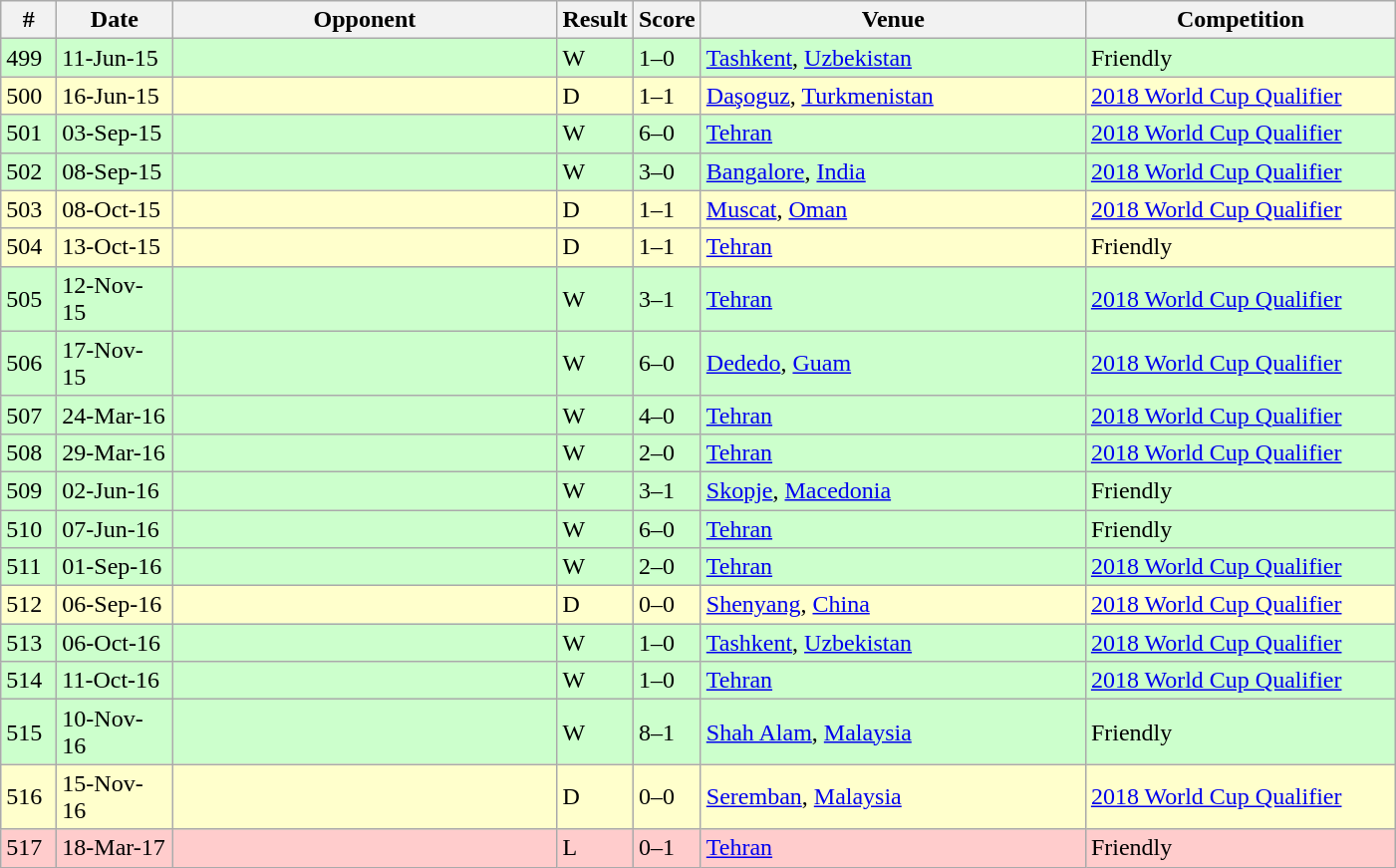<table class="wikitable">
<tr>
<th width=30>#</th>
<th width=70>Date</th>
<th width=250>Opponent</th>
<th>Result</th>
<th>Score</th>
<th width=250>Venue</th>
<th width=200>Competition</th>
</tr>
<tr bgcolor=#CCFFCC>
<td>499</td>
<td>11-Jun-15</td>
<td></td>
<td>W</td>
<td>1–0</td>
<td><a href='#'>Tashkent</a>, <a href='#'>Uzbekistan</a></td>
<td>Friendly</td>
</tr>
<tr bgcolor=#FFFFCC>
<td>500</td>
<td>16-Jun-15</td>
<td></td>
<td>D</td>
<td>1–1</td>
<td><a href='#'>Daşoguz</a>, <a href='#'>Turkmenistan</a></td>
<td><a href='#'>2018 World Cup Qualifier</a></td>
</tr>
<tr bgcolor=#CCFFCC>
<td>501</td>
<td>03-Sep-15</td>
<td></td>
<td>W</td>
<td>6–0</td>
<td><a href='#'>Tehran</a></td>
<td><a href='#'>2018 World Cup Qualifier</a></td>
</tr>
<tr bgcolor=#CCFFCC>
<td>502</td>
<td>08-Sep-15</td>
<td></td>
<td>W</td>
<td>3–0</td>
<td><a href='#'>Bangalore</a>, <a href='#'>India</a></td>
<td><a href='#'>2018 World Cup Qualifier</a></td>
</tr>
<tr bgcolor=#FFFFCC>
<td>503</td>
<td>08-Oct-15</td>
<td></td>
<td>D</td>
<td>1–1</td>
<td><a href='#'>Muscat</a>, <a href='#'>Oman</a></td>
<td><a href='#'>2018 World Cup Qualifier</a></td>
</tr>
<tr bgcolor=#FFFFCC>
<td>504</td>
<td>13-Oct-15</td>
<td></td>
<td>D</td>
<td>1–1</td>
<td><a href='#'>Tehran</a></td>
<td>Friendly</td>
</tr>
<tr bgcolor=#CCFFCC>
<td>505</td>
<td>12-Nov-15</td>
<td></td>
<td>W</td>
<td>3–1</td>
<td><a href='#'>Tehran</a></td>
<td><a href='#'>2018 World Cup Qualifier</a></td>
</tr>
<tr bgcolor=#CCFFCC>
<td>506</td>
<td>17-Nov-15</td>
<td></td>
<td>W</td>
<td>6–0</td>
<td><a href='#'>Dededo</a>, <a href='#'>Guam</a></td>
<td><a href='#'>2018 World Cup Qualifier</a></td>
</tr>
<tr bgcolor=#CCFFCC>
<td>507</td>
<td>24-Mar-16</td>
<td></td>
<td>W</td>
<td>4–0</td>
<td><a href='#'>Tehran</a></td>
<td><a href='#'>2018 World Cup Qualifier</a></td>
</tr>
<tr bgcolor=#CCFFCC>
<td>508</td>
<td>29-Mar-16</td>
<td></td>
<td>W</td>
<td>2–0</td>
<td><a href='#'>Tehran</a></td>
<td><a href='#'>2018 World Cup Qualifier</a></td>
</tr>
<tr bgcolor=#CCFFCC>
<td>509</td>
<td>02-Jun-16</td>
<td></td>
<td>W</td>
<td>3–1</td>
<td><a href='#'>Skopje</a>, <a href='#'>Macedonia</a></td>
<td>Friendly</td>
</tr>
<tr bgcolor=#CCFFCC>
<td>510</td>
<td>07-Jun-16</td>
<td></td>
<td>W</td>
<td>6–0</td>
<td><a href='#'>Tehran</a></td>
<td>Friendly</td>
</tr>
<tr bgcolor=#CCFFCC>
<td>511</td>
<td>01-Sep-16</td>
<td></td>
<td>W</td>
<td>2–0</td>
<td><a href='#'>Tehran</a></td>
<td><a href='#'>2018 World Cup Qualifier</a></td>
</tr>
<tr bgcolor=#FFFFCC>
<td>512</td>
<td>06-Sep-16</td>
<td></td>
<td>D</td>
<td>0–0</td>
<td><a href='#'>Shenyang</a>, <a href='#'>China</a></td>
<td><a href='#'>2018 World Cup Qualifier</a></td>
</tr>
<tr bgcolor=#CCFFCC>
<td>513</td>
<td>06-Oct-16</td>
<td></td>
<td>W</td>
<td>1–0</td>
<td><a href='#'>Tashkent</a>, <a href='#'>Uzbekistan</a></td>
<td><a href='#'>2018 World Cup Qualifier</a></td>
</tr>
<tr bgcolor=#CCFFCC>
<td>514</td>
<td>11-Oct-16</td>
<td></td>
<td>W</td>
<td>1–0</td>
<td><a href='#'>Tehran</a></td>
<td><a href='#'>2018 World Cup Qualifier</a></td>
</tr>
<tr bgcolor=#CCFFCC>
<td>515</td>
<td>10-Nov-16</td>
<td></td>
<td>W</td>
<td>8–1</td>
<td><a href='#'>Shah Alam</a>, <a href='#'>Malaysia</a></td>
<td>Friendly</td>
</tr>
<tr bgcolor=#FFFFCC>
<td>516</td>
<td>15-Nov-16</td>
<td></td>
<td>D</td>
<td>0–0</td>
<td><a href='#'>Seremban</a>, <a href='#'>Malaysia</a></td>
<td><a href='#'>2018 World Cup Qualifier</a></td>
</tr>
<tr bgcolor=#FFCCCC>
<td>517</td>
<td>18-Mar-17</td>
<td></td>
<td>L</td>
<td>0–1</td>
<td><a href='#'>Tehran</a></td>
<td>Friendly</td>
</tr>
</table>
